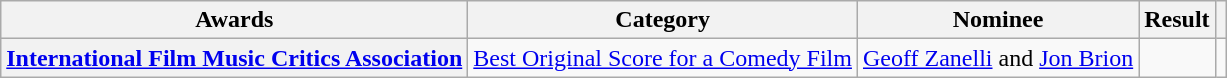<table class="wikitable plainrowheaders sortable">
<tr>
<th scope="col">Awards</th>
<th scope="col">Category</th>
<th scope="col">Nominee</th>
<th scope="col">Result</th>
<th scope="col" class="unsortable"></th>
</tr>
<tr>
<th scope="row"><a href='#'>International Film Music Critics Association</a></th>
<td><a href='#'>Best Original Score for a Comedy Film</a></td>
<td><a href='#'>Geoff Zanelli</a> and <a href='#'>Jon Brion</a></td>
<td></td>
<td align="center"></td>
</tr>
</table>
